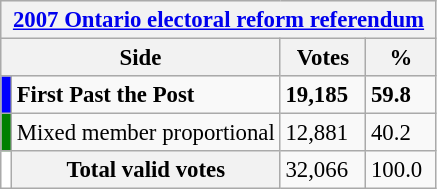<table class="wikitable" style="font-size: 95%; clear:both">
<tr style="background-color:#E9E9E9">
<th colspan=4><a href='#'>2007 Ontario electoral reform referendum</a></th>
</tr>
<tr style="background-color:#E9E9E9">
<th colspan=2 style="width: 130px">Side</th>
<th style="width: 50px">Votes</th>
<th style="width: 40px">%</th>
</tr>
<tr>
<td bgcolor="blue"></td>
<td><strong>First Past the Post</strong></td>
<td><strong>19,185</strong></td>
<td><strong>59.8</strong></td>
</tr>
<tr>
<td bgcolor="green"></td>
<td>Mixed member proportional</td>
<td>12,881</td>
<td>40.2</td>
</tr>
<tr>
<td bgcolor="white"></td>
<th>Total valid votes</th>
<td>32,066</td>
<td>100.0</td>
</tr>
</table>
